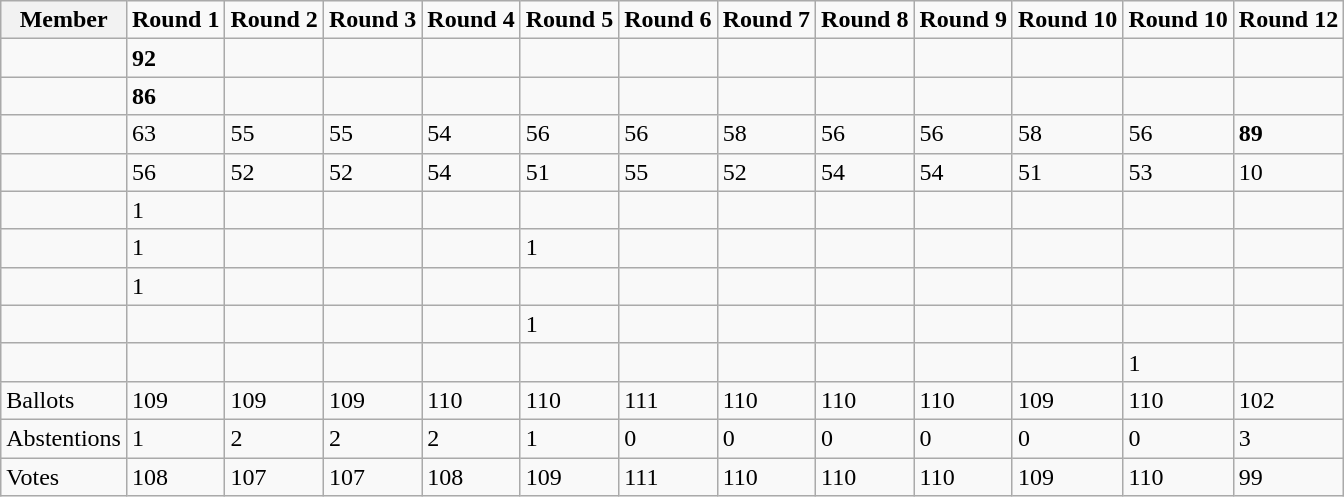<table class="wikitable collapsible">
<tr>
<th>Member</th>
<td><strong>Round 1</strong></td>
<td><strong>Round 2</strong></td>
<td><strong>Round 3</strong></td>
<td><strong>Round 4</strong></td>
<td><strong>Round 5</strong></td>
<td><strong>Round 6</strong></td>
<td><strong>Round 7</strong></td>
<td><strong>Round 8</strong></td>
<td><strong>Round 9</strong></td>
<td><strong>Round 10</strong></td>
<td><strong>Round 10</strong></td>
<td><strong>Round 12</strong></td>
</tr>
<tr>
<td></td>
<td><strong>92</strong></td>
<td></td>
<td></td>
<td></td>
<td></td>
<td></td>
<td></td>
<td></td>
<td></td>
<td></td>
<td></td>
<td></td>
</tr>
<tr>
<td></td>
<td><strong>86</strong></td>
<td></td>
<td></td>
<td></td>
<td></td>
<td></td>
<td></td>
<td></td>
<td></td>
<td></td>
<td></td>
<td></td>
</tr>
<tr>
<td></td>
<td>63</td>
<td>55</td>
<td>55</td>
<td>54</td>
<td>56</td>
<td>56</td>
<td>58</td>
<td>56</td>
<td>56</td>
<td>58</td>
<td>56</td>
<td><strong>89</strong></td>
</tr>
<tr>
<td></td>
<td>56</td>
<td>52</td>
<td>52</td>
<td>54</td>
<td>51</td>
<td>55</td>
<td>52</td>
<td>54</td>
<td>54</td>
<td>51</td>
<td>53</td>
<td>10</td>
</tr>
<tr>
<td></td>
<td>1</td>
<td></td>
<td></td>
<td></td>
<td></td>
<td></td>
<td></td>
<td></td>
<td></td>
<td></td>
<td></td>
<td></td>
</tr>
<tr>
<td></td>
<td>1</td>
<td></td>
<td></td>
<td></td>
<td>1</td>
<td></td>
<td></td>
<td></td>
<td></td>
<td></td>
<td></td>
<td></td>
</tr>
<tr>
<td></td>
<td>1</td>
<td></td>
<td></td>
<td></td>
<td></td>
<td></td>
<td></td>
<td></td>
<td></td>
<td></td>
<td></td>
<td></td>
</tr>
<tr>
<td></td>
<td></td>
<td></td>
<td></td>
<td></td>
<td>1</td>
<td></td>
<td></td>
<td></td>
<td></td>
<td></td>
<td></td>
<td></td>
</tr>
<tr>
<td></td>
<td></td>
<td></td>
<td></td>
<td></td>
<td></td>
<td></td>
<td></td>
<td></td>
<td></td>
<td></td>
<td>1</td>
<td></td>
</tr>
<tr>
<td>Ballots</td>
<td>109</td>
<td>109</td>
<td>109</td>
<td>110</td>
<td>110</td>
<td>111</td>
<td>110</td>
<td>110</td>
<td>110</td>
<td>109</td>
<td>110</td>
<td>102</td>
</tr>
<tr>
<td>Abstentions</td>
<td>1</td>
<td>2</td>
<td>2</td>
<td>2</td>
<td>1</td>
<td>0</td>
<td>0</td>
<td>0</td>
<td>0</td>
<td>0</td>
<td>0</td>
<td>3</td>
</tr>
<tr>
<td>Votes</td>
<td>108</td>
<td>107</td>
<td>107</td>
<td>108</td>
<td>109</td>
<td>111</td>
<td>110</td>
<td>110</td>
<td>110</td>
<td>109</td>
<td>110</td>
<td>99</td>
</tr>
</table>
